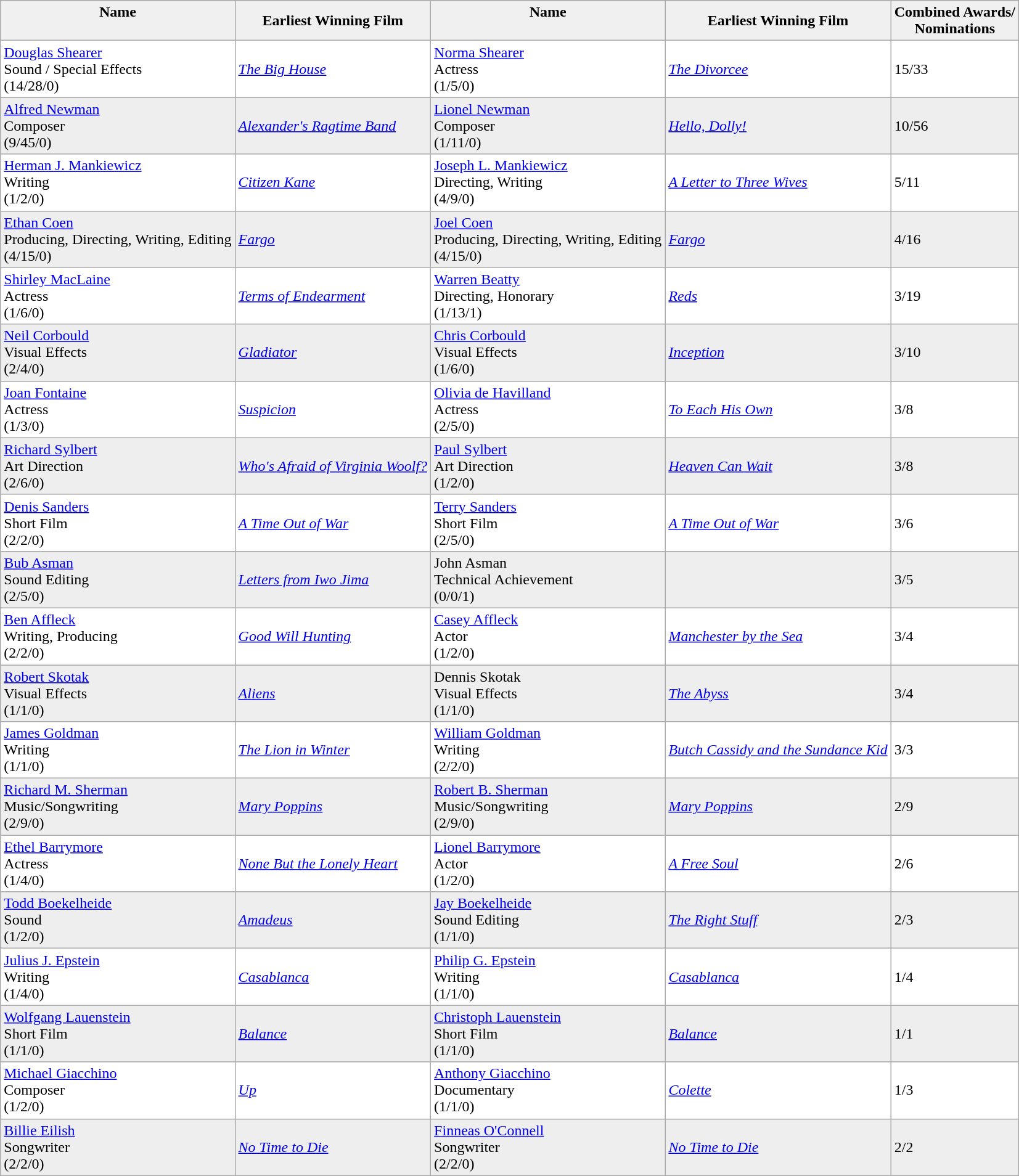<table class="wikitable">
<tr style="text-align:center; background:#f0f0f0;">
<td><strong>Name</strong><br><br></td>
<td><strong>Earliest Winning Film</strong></td>
<td><strong>Name</strong><br><br></td>
<td><strong>Earliest Winning Film</strong></td>
<td><strong>Combined Awards/<br>Nominations</strong></td>
</tr>
<tr style="background:white">
<td><a href='#'>Douglas Shearer</a><br> Sound / Special Effects<br> (14/28/0)</td>
<td><em><a href='#'>The Big House</a></em></td>
<td><a href='#'>Norma Shearer</a><br> Actress<br> (1/5/0)</td>
<td><em><a href='#'>The Divorcee</a></em></td>
<td>15/33</td>
</tr>
<tr style="background:#eee">
<td><a href='#'>Alfred Newman</a><br> Composer<br>(9/45/0)</td>
<td><em><a href='#'>Alexander's Ragtime Band</a></em></td>
<td><a href='#'>Lionel Newman</a><br> Composer<br>(1/11/0)</td>
<td><em><a href='#'>Hello, Dolly!</a></em></td>
<td>10/56</td>
</tr>
<tr style="background:white">
<td><a href='#'>Herman J. Mankiewicz</a><br> Writing<br> (1/2/0)</td>
<td><em><a href='#'>Citizen Kane</a></em></td>
<td><a href='#'>Joseph L. Mankiewicz</a><br> Directing, Writing<br> (4/9/0)</td>
<td><em><a href='#'>A Letter to Three Wives</a></em></td>
<td>5/11</td>
</tr>
<tr style="background:#eee">
<td><a href='#'>Ethan Coen</a><br> Producing, Directing, Writing, Editing<br> (4/15/0)</td>
<td><em><a href='#'>Fargo</a></em></td>
<td><a href='#'>Joel Coen</a><br> Producing, Directing, Writing, Editing<br> (4/15/0)</td>
<td><em><a href='#'>Fargo</a></em></td>
<td>4/16</td>
</tr>
<tr style="background:white">
<td><a href='#'>Shirley MacLaine</a><br> Actress<br> (1/6/0)</td>
<td><em><a href='#'>Terms of Endearment</a></em></td>
<td><a href='#'>Warren Beatty</a><br> Directing, Honorary<br> (1/13/1)</td>
<td><em><a href='#'>Reds</a></em></td>
<td>3/19</td>
</tr>
<tr style="background:#eee">
<td><a href='#'>Neil Corbould</a> <br>Visual Effects<br>(2/4/0)</td>
<td><em><a href='#'>Gladiator</a></em></td>
<td><a href='#'>Chris Corbould</a> <br>Visual Effects<br>(1/6/0)</td>
<td><em><a href='#'>Inception</a></em></td>
<td>3/10</td>
</tr>
<tr style="background:white">
<td><a href='#'>Joan Fontaine</a><br> Actress<br> (1/3/0)</td>
<td><em><a href='#'>Suspicion</a></em></td>
<td><a href='#'>Olivia de Havilland</a><br> Actress<br> (2/5/0)</td>
<td><em><a href='#'>To Each His Own</a></em></td>
<td>3/8</td>
</tr>
<tr style="background:#eee">
<td><a href='#'>Richard Sylbert</a><br> Art Direction<br> (2/6/0)</td>
<td><em><a href='#'>Who's Afraid of Virginia Woolf?</a></em></td>
<td><a href='#'>Paul Sylbert</a><br> Art Direction<br> (1/2/0)</td>
<td><em><a href='#'>Heaven Can Wait</a></em></td>
<td>3/8</td>
</tr>
<tr style="background:white">
<td><a href='#'>Denis Sanders</a><br> Short Film<br> (2/2/0)</td>
<td><em><a href='#'>A Time Out of War</a></em></td>
<td><a href='#'>Terry Sanders</a><br> Short Film<br> (2/5/0)</td>
<td><em><a href='#'>A Time Out of War</a></em></td>
<td>3/6</td>
</tr>
<tr style="background:#eee">
<td><a href='#'>Bub Asman</a> <br>Sound Editing<br>(2/5/0)</td>
<td><em><a href='#'>Letters from Iwo Jima</a></em></td>
<td>John Asman <br>Technical Achievement<br>(0/0/1)</td>
<td></td>
<td>3/5</td>
</tr>
<tr style="background:white">
<td><a href='#'>Ben Affleck</a><br> Writing, Producing<br> (2/2/0)</td>
<td><em><a href='#'>Good Will Hunting</a></em></td>
<td><a href='#'>Casey Affleck</a><br> Actor<br> (1/2/0)</td>
<td><em><a href='#'>Manchester by the Sea</a></em></td>
<td>3/4</td>
</tr>
<tr style="background:#eee">
<td><a href='#'>Robert Skotak</a><br> Visual Effects<br> (1/1/0)</td>
<td><em><a href='#'>Aliens</a></em></td>
<td>Dennis Skotak<br> Visual Effects<br> (1/1/0)</td>
<td><em><a href='#'>The Abyss</a></em></td>
<td>3/4</td>
</tr>
<tr style="background:white">
<td><a href='#'>James Goldman</a><br> Writing<br> (1/1/0)</td>
<td><em><a href='#'>The Lion in Winter</a></em></td>
<td><a href='#'>William Goldman</a><br> Writing<br>(2/2/0)</td>
<td><em><a href='#'>Butch Cassidy and the Sundance Kid</a></em></td>
<td>3/3</td>
</tr>
<tr style="background:#eee">
<td><a href='#'>Richard M. Sherman</a><br> Music/Songwriting<br> (2/9/0)</td>
<td><em><a href='#'>Mary Poppins</a></em></td>
<td><a href='#'>Robert B. Sherman</a><br> Music/Songwriting<br> (2/9/0)</td>
<td><em><a href='#'>Mary Poppins</a></em></td>
<td>2/9</td>
</tr>
<tr style="background:white">
<td><a href='#'>Ethel Barrymore</a><br> Actress<br> (1/4/0)</td>
<td><em><a href='#'>None But the Lonely Heart</a></em></td>
<td><a href='#'>Lionel Barrymore</a><br> Actor<br> (1/2/0)</td>
<td><em><a href='#'>A Free Soul</a></em></td>
<td>2/6</td>
</tr>
<tr style="background:#eee">
<td><a href='#'>Todd Boekelheide</a><br> Sound<br> (1/2/0)</td>
<td><em><a href='#'>Amadeus</a></em></td>
<td><a href='#'>Jay Boekelheide</a><br> Sound Editing<br> (1/1/0)</td>
<td><em><a href='#'>The Right Stuff</a></em></td>
<td>2/3</td>
</tr>
<tr style="background:white">
<td><a href='#'>Julius J. Epstein</a><br> Writing<br> (1/4/0)</td>
<td><em><a href='#'>Casablanca</a></em></td>
<td><a href='#'>Philip G. Epstein</a><br> Writing<br>(1/1/0)</td>
<td><em><a href='#'>Casablanca</a></em></td>
<td>1/4</td>
</tr>
<tr style="background:#eee">
<td><a href='#'>Wolfgang Lauenstein</a><br> Short Film<br> (1/1/0)</td>
<td><em><a href='#'>Balance</a></em></td>
<td><a href='#'>Christoph Lauenstein</a><br> Short Film<br> (1/1/0)</td>
<td><em><a href='#'>Balance</a></em></td>
<td>1/1</td>
</tr>
<tr style="background:white">
<td><a href='#'>Michael Giacchino</a><br> Composer <br> (1/2/0)</td>
<td><em><a href='#'>Up</a></em></td>
<td><a href='#'>Anthony Giacchino</a><br> Documentary <br>(1/1/0)</td>
<td><em><a href='#'>Colette</a></em></td>
<td>1/3</td>
</tr>
<tr style="background:#eee">
<td><a href='#'>Billie Eilish</a><br> Songwriter <br>(2/2/0)</td>
<td><em><a href='#'>No Time to Die</a></em></td>
<td><a href='#'>Finneas O'Connell</a><br> Songwriter <br>(2/2/0)</td>
<td><em><a href='#'>No Time to Die</a></em></td>
<td>2/2</td>
</tr>
</table>
